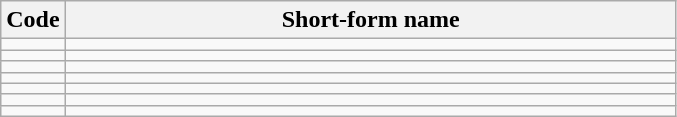<table class="wikitable sortable">
<tr>
<th>Code</th>
<th width=400px>Short-form name</th>
</tr>
<tr>
<td></td>
<td></td>
</tr>
<tr>
<td></td>
<td></td>
</tr>
<tr>
<td></td>
<td></td>
</tr>
<tr>
<td></td>
<td></td>
</tr>
<tr>
<td></td>
<td><em></em></td>
</tr>
<tr>
<td></td>
<td></td>
</tr>
<tr>
<td></td>
<td></td>
</tr>
</table>
